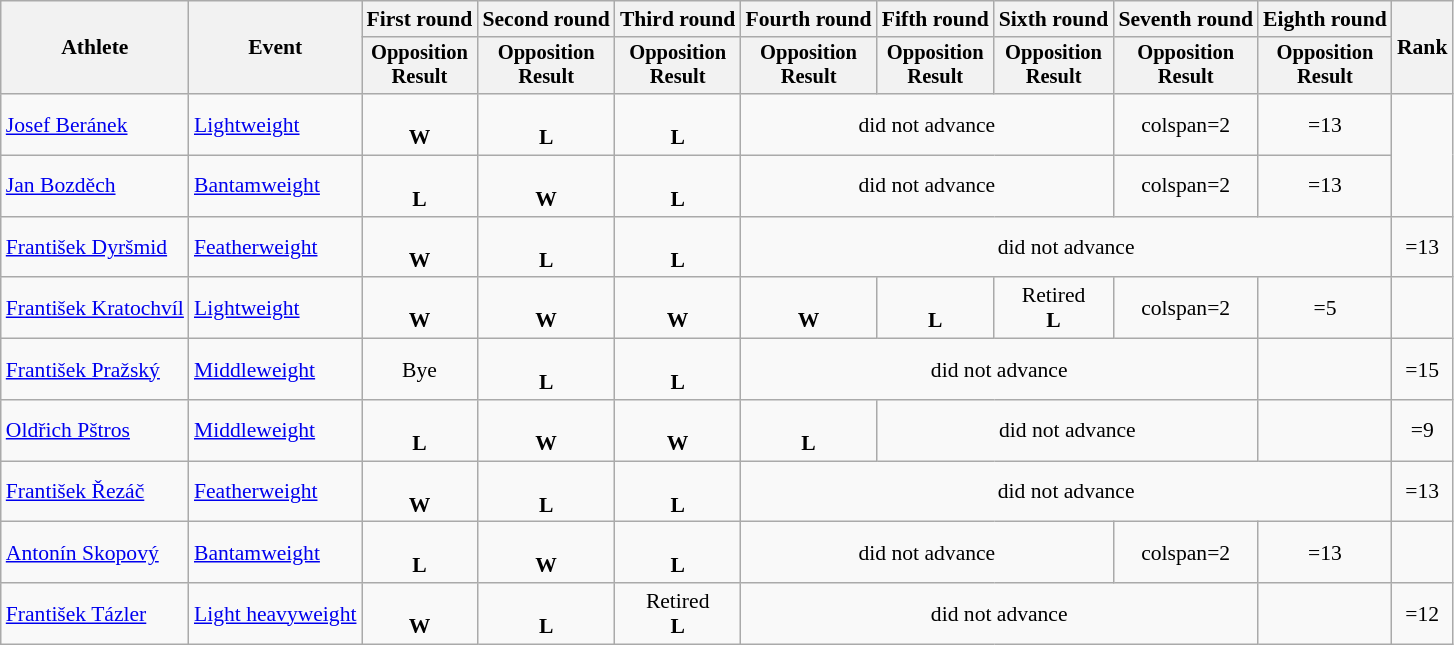<table class="wikitable" style="font-size:90%;">
<tr>
<th rowspan=2>Athlete</th>
<th rowspan=2>Event</th>
<th>First round</th>
<th>Second round</th>
<th>Third round</th>
<th>Fourth round</th>
<th>Fifth round</th>
<th>Sixth round</th>
<th>Seventh round</th>
<th>Eighth round</th>
<th rowspan=2>Rank</th>
</tr>
<tr style="font-size: 95%">
<th>Opposition<br>Result</th>
<th>Opposition<br>Result</th>
<th>Opposition<br>Result</th>
<th>Opposition<br>Result</th>
<th>Opposition<br>Result</th>
<th>Opposition<br>Result</th>
<th>Opposition<br>Result</th>
<th>Opposition<br>Result</th>
</tr>
<tr align=center>
<td align=left><a href='#'>Josef Beránek</a></td>
<td align=left><a href='#'>Lightweight</a></td>
<td> <br> <strong>W</strong></td>
<td> <br> <strong>L</strong></td>
<td> <br> <strong>L</strong></td>
<td colspan=3>did not advance</td>
<td>colspan=2 </td>
<td>=13</td>
</tr>
<tr align=center>
<td align=left><a href='#'>Jan Bozděch</a></td>
<td align=left><a href='#'>Bantamweight</a></td>
<td> <br> <strong>L</strong></td>
<td> <br> <strong>W</strong></td>
<td> <br> <strong>L</strong></td>
<td colspan=3>did not advance</td>
<td>colspan=2 </td>
<td>=13</td>
</tr>
<tr align=center>
<td align=left><a href='#'>František Dyršmid</a></td>
<td align=left><a href='#'>Featherweight</a></td>
<td> <br> <strong>W</strong></td>
<td> <br> <strong>L</strong></td>
<td> <br> <strong>L</strong></td>
<td colspan=5>did not advance</td>
<td>=13</td>
</tr>
<tr align=center>
<td align=left><a href='#'>František Kratochvíl</a></td>
<td align=left><a href='#'>Lightweight</a></td>
<td> <br> <strong>W</strong></td>
<td> <br> <strong>W</strong></td>
<td> <br> <strong>W</strong></td>
<td> <br> <strong>W</strong></td>
<td> <br> <strong>L</strong></td>
<td>Retired <br> <strong>L</strong></td>
<td>colspan=2 </td>
<td>=5</td>
</tr>
<tr align=center>
<td align=left><a href='#'>František Pražský</a></td>
<td align=left><a href='#'>Middleweight</a></td>
<td>Bye</td>
<td> <br> <strong>L</strong></td>
<td> <br> <strong>L</strong></td>
<td colspan=4>did not advance</td>
<td></td>
<td>=15</td>
</tr>
<tr align=center>
<td align=left><a href='#'>Oldřich Pštros</a></td>
<td align=left><a href='#'>Middleweight</a></td>
<td> <br> <strong>L</strong></td>
<td> <br> <strong>W</strong></td>
<td> <br> <strong>W</strong></td>
<td> <br> <strong>L</strong></td>
<td colspan=3>did not advance</td>
<td></td>
<td>=9</td>
</tr>
<tr align=center>
<td align=left><a href='#'>František Řezáč</a></td>
<td align=left><a href='#'>Featherweight</a></td>
<td> <br> <strong>W</strong></td>
<td> <br> <strong>L</strong></td>
<td> <br> <strong>L</strong></td>
<td colspan=5>did not advance</td>
<td>=13</td>
</tr>
<tr align=center>
<td align=left><a href='#'>Antonín Skopový</a></td>
<td align=left><a href='#'>Bantamweight</a></td>
<td> <br> <strong>L</strong></td>
<td> <br> <strong>W</strong></td>
<td> <br> <strong>L</strong></td>
<td colspan=3>did not advance</td>
<td>colspan=2 </td>
<td>=13</td>
</tr>
<tr align=center>
<td align=left><a href='#'>František Tázler</a></td>
<td align=left><a href='#'>Light heavyweight</a></td>
<td> <br> <strong>W</strong></td>
<td> <br> <strong>L</strong></td>
<td>Retired <br> <strong>L</strong></td>
<td colspan=4>did not advance</td>
<td></td>
<td>=12</td>
</tr>
</table>
